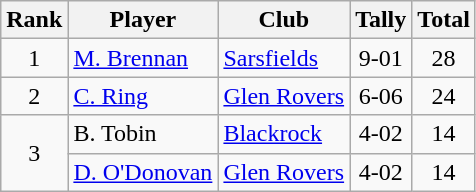<table class="wikitable">
<tr>
<th>Rank</th>
<th>Player</th>
<th>Club</th>
<th>Tally</th>
<th>Total</th>
</tr>
<tr>
<td rowspan=1 align=center>1</td>
<td><a href='#'>M. Brennan</a></td>
<td><a href='#'>Sarsfields</a></td>
<td align=center>9-01</td>
<td align=center>28</td>
</tr>
<tr>
<td rowspan=1 align=center>2</td>
<td><a href='#'>C. Ring</a></td>
<td><a href='#'>Glen Rovers</a></td>
<td align=center>6-06</td>
<td align=center>24</td>
</tr>
<tr>
<td rowspan=2 align=center>3</td>
<td>B. Tobin</td>
<td><a href='#'>Blackrock</a></td>
<td align=center>4-02</td>
<td align=center>14</td>
</tr>
<tr>
<td><a href='#'>D. O'Donovan</a></td>
<td><a href='#'>Glen Rovers</a></td>
<td align=center>4-02</td>
<td align=center>14</td>
</tr>
</table>
